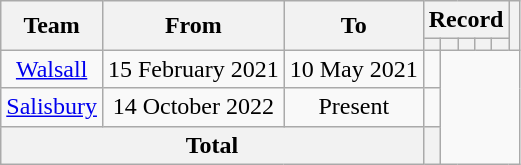<table class=wikitable style="text-align: center">
<tr>
<th rowspan=2>Team</th>
<th rowspan=2>From</th>
<th rowspan=2>To</th>
<th colspan=5>Record</th>
<th rowspan=2></th>
</tr>
<tr>
<th></th>
<th></th>
<th></th>
<th></th>
<th></th>
</tr>
<tr>
<td><a href='#'>Walsall</a></td>
<td>15 February 2021</td>
<td>10 May 2021<br></td>
<td></td>
</tr>
<tr>
<td><a href='#'>Salisbury</a></td>
<td>14 October 2022</td>
<td>Present<br></td>
<td></td>
</tr>
<tr>
<th colspan="3">Total<br></th>
<th></th>
</tr>
</table>
